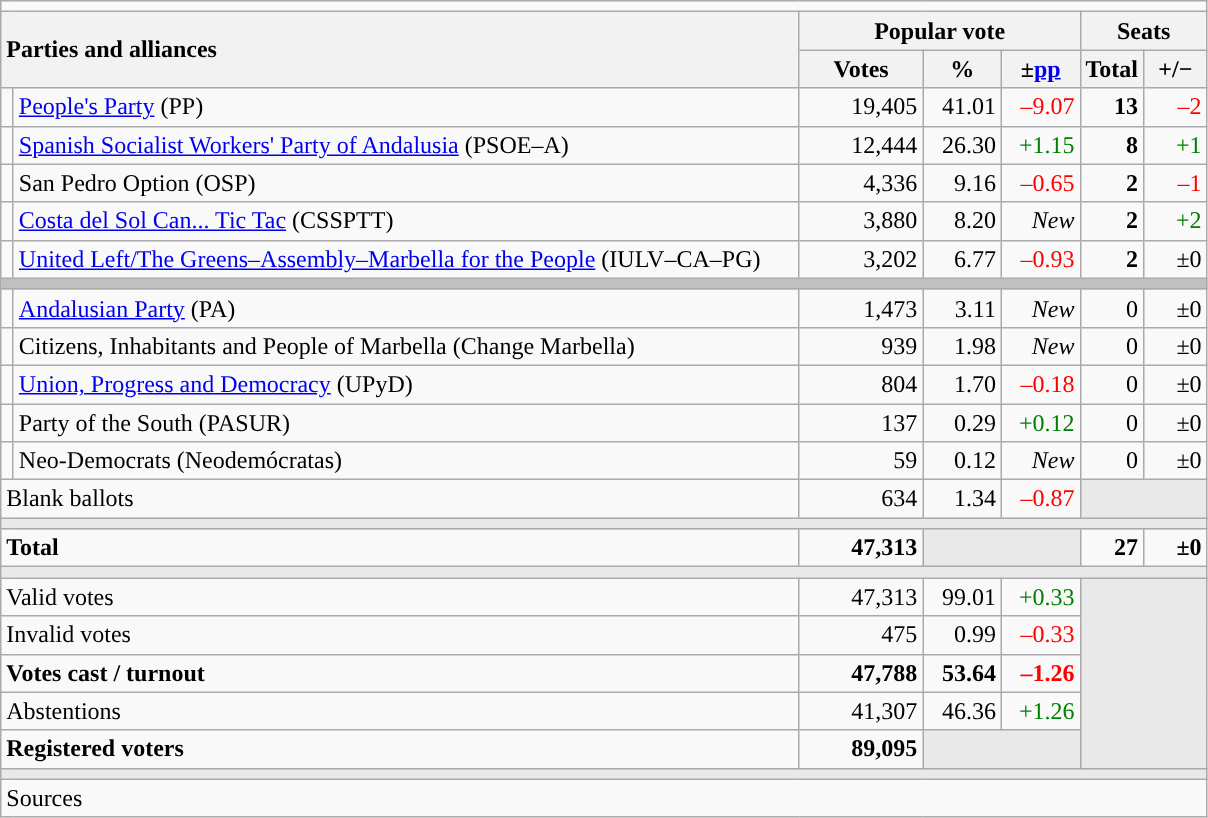<table class="wikitable" style="text-align:right;">
<tr>
<td colspan="7"></td>
</tr>
<tr>
<th style="text-align:left;" rowspan="2" colspan="2" width="525">Parties and alliances</th>
<th colspan="3">Popular vote</th>
<th colspan="2">Seats</th>
</tr>
<tr>
<th width="75">Votes</th>
<th width="45">%</th>
<th width="45">±<a href='#'>pp</a></th>
<th width="35">Total</th>
<th width="35">+/−</th>
</tr>
<tr>
<td width="1" style="color:inherit;background:"></td>
<td align="left"><a href='#'>People's Party</a> (PP)</td>
<td>19,405</td>
<td>41.01</td>
<td style="color:red;">–9.07</td>
<td><strong>13</strong></td>
<td style="color:red;">–2</td>
</tr>
<tr>
<td style="color:inherit;background:"></td>
<td align="left"><a href='#'>Spanish Socialist Workers' Party of Andalusia</a> (PSOE–A)</td>
<td>12,444</td>
<td>26.30</td>
<td style="color:green;">+1.15</td>
<td><strong>8</strong></td>
<td style="color:green;">+1</td>
</tr>
<tr>
<td style="color:inherit;background:"></td>
<td align="left">San Pedro Option (OSP)</td>
<td>4,336</td>
<td>9.16</td>
<td style="color:red;">–0.65</td>
<td><strong>2</strong></td>
<td style="color:red;">–1</td>
</tr>
<tr>
<td style="color:inherit;background:"></td>
<td align="left"><a href='#'>Costa del Sol Can... Tic Tac</a> (CSSPTT)</td>
<td>3,880</td>
<td>8.20</td>
<td><em>New</em></td>
<td><strong>2</strong></td>
<td style="color:green;">+2</td>
</tr>
<tr>
<td style="color:inherit;background:"></td>
<td align="left"><a href='#'>United Left/The Greens–Assembly–Marbella for the People</a> (IULV–CA–PG)</td>
<td>3,202</td>
<td>6.77</td>
<td style="color:red;">–0.93</td>
<td><strong>2</strong></td>
<td>±0</td>
</tr>
<tr>
<td colspan="7" bgcolor="#C0C0C0"></td>
</tr>
<tr>
<td style="color:inherit;background:"></td>
<td align="left"><a href='#'>Andalusian Party</a> (PA)</td>
<td>1,473</td>
<td>3.11</td>
<td><em>New</em></td>
<td>0</td>
<td>±0</td>
</tr>
<tr>
<td style="color:inherit;background:"></td>
<td align="left">Citizens, Inhabitants and People of Marbella (Change Marbella)</td>
<td>939</td>
<td>1.98</td>
<td><em>New</em></td>
<td>0</td>
<td>±0</td>
</tr>
<tr>
<td style="color:inherit;background:"></td>
<td align="left"><a href='#'>Union, Progress and Democracy</a> (UPyD)</td>
<td>804</td>
<td>1.70</td>
<td style="color:red;">–0.18</td>
<td>0</td>
<td>±0</td>
</tr>
<tr>
<td style="color:inherit;background:"></td>
<td align="left">Party of the South (PASUR)</td>
<td>137</td>
<td>0.29</td>
<td style="color:green;">+0.12</td>
<td>0</td>
<td>±0</td>
</tr>
<tr>
<td style="color:inherit;background:"></td>
<td align="left">Neo-Democrats (Neodemócratas)</td>
<td>59</td>
<td>0.12</td>
<td><em>New</em></td>
<td>0</td>
<td>±0</td>
</tr>
<tr>
<td align="left" colspan="2">Blank ballots</td>
<td>634</td>
<td>1.34</td>
<td style="color:red;">–0.87</td>
<td bgcolor="#E9E9E9" colspan="2"></td>
</tr>
<tr>
<td colspan="7" bgcolor="#E9E9E9"></td>
</tr>
<tr style="font-weight:bold;">
<td align="left" colspan="2">Total</td>
<td>47,313</td>
<td bgcolor="#E9E9E9" colspan="2"></td>
<td>27</td>
<td>±0</td>
</tr>
<tr>
<td colspan="7" bgcolor="#E9E9E9"></td>
</tr>
<tr>
<td align="left" colspan="2">Valid votes</td>
<td>47,313</td>
<td>99.01</td>
<td style="color:green;">+0.33</td>
<td bgcolor="#E9E9E9" colspan="2" rowspan="5"></td>
</tr>
<tr>
<td align="left" colspan="2">Invalid votes</td>
<td>475</td>
<td>0.99</td>
<td style="color:red;">–0.33</td>
</tr>
<tr style="font-weight:bold;">
<td align="left" colspan="2">Votes cast / turnout</td>
<td>47,788</td>
<td>53.64</td>
<td style="color:red;">–1.26</td>
</tr>
<tr>
<td align="left" colspan="2">Abstentions</td>
<td>41,307</td>
<td>46.36</td>
<td style="color:green;">+1.26</td>
</tr>
<tr style="font-weight:bold;">
<td align="left" colspan="2">Registered voters</td>
<td>89,095</td>
<td bgcolor="#E9E9E9" colspan="2"></td>
</tr>
<tr>
<td colspan="7" bgcolor="#E9E9E9"></td>
</tr>
<tr>
<td align="left" colspan="7">Sources</td>
</tr>
</table>
